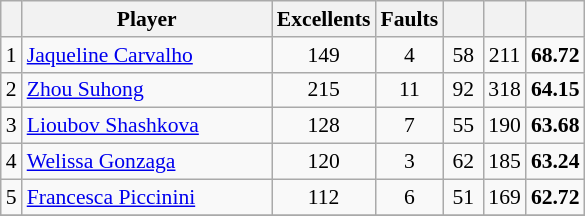<table class="wikitable sortable" style=font-size:90%>
<tr>
<th></th>
<th width=160>Player</th>
<th width=20>Excellents</th>
<th width=20>Faults</th>
<th width=20></th>
<th width=20></th>
<th width=20></th>
</tr>
<tr>
<td align=center>1</td>
<td> <a href='#'>Jaqueline Carvalho</a></td>
<td align=center>149</td>
<td align=center>4</td>
<td align=center>58</td>
<td align=center>211</td>
<td align=center><strong>68.72</strong></td>
</tr>
<tr>
<td align=center>2</td>
<td> <a href='#'>Zhou Suhong</a></td>
<td align=center>215</td>
<td align=center>11</td>
<td align=center>92</td>
<td align=center>318</td>
<td align=center><strong>64.15</strong></td>
</tr>
<tr>
<td align=center>3</td>
<td> <a href='#'>Lioubov Shashkova</a></td>
<td align=center>128</td>
<td align=center>7</td>
<td align=center>55</td>
<td align=center>190</td>
<td align=center><strong>63.68</strong></td>
</tr>
<tr>
<td align=center>4</td>
<td> <a href='#'>Welissa Gonzaga</a></td>
<td align=center>120</td>
<td align=center>3</td>
<td align=center>62</td>
<td align=center>185</td>
<td align=center><strong>63.24</strong></td>
</tr>
<tr>
<td align=center>5</td>
<td> <a href='#'>Francesca Piccinini</a></td>
<td align=center>112</td>
<td align=center>6</td>
<td align=center>51</td>
<td align=center>169</td>
<td align=center><strong>62.72</strong></td>
</tr>
<tr>
</tr>
</table>
